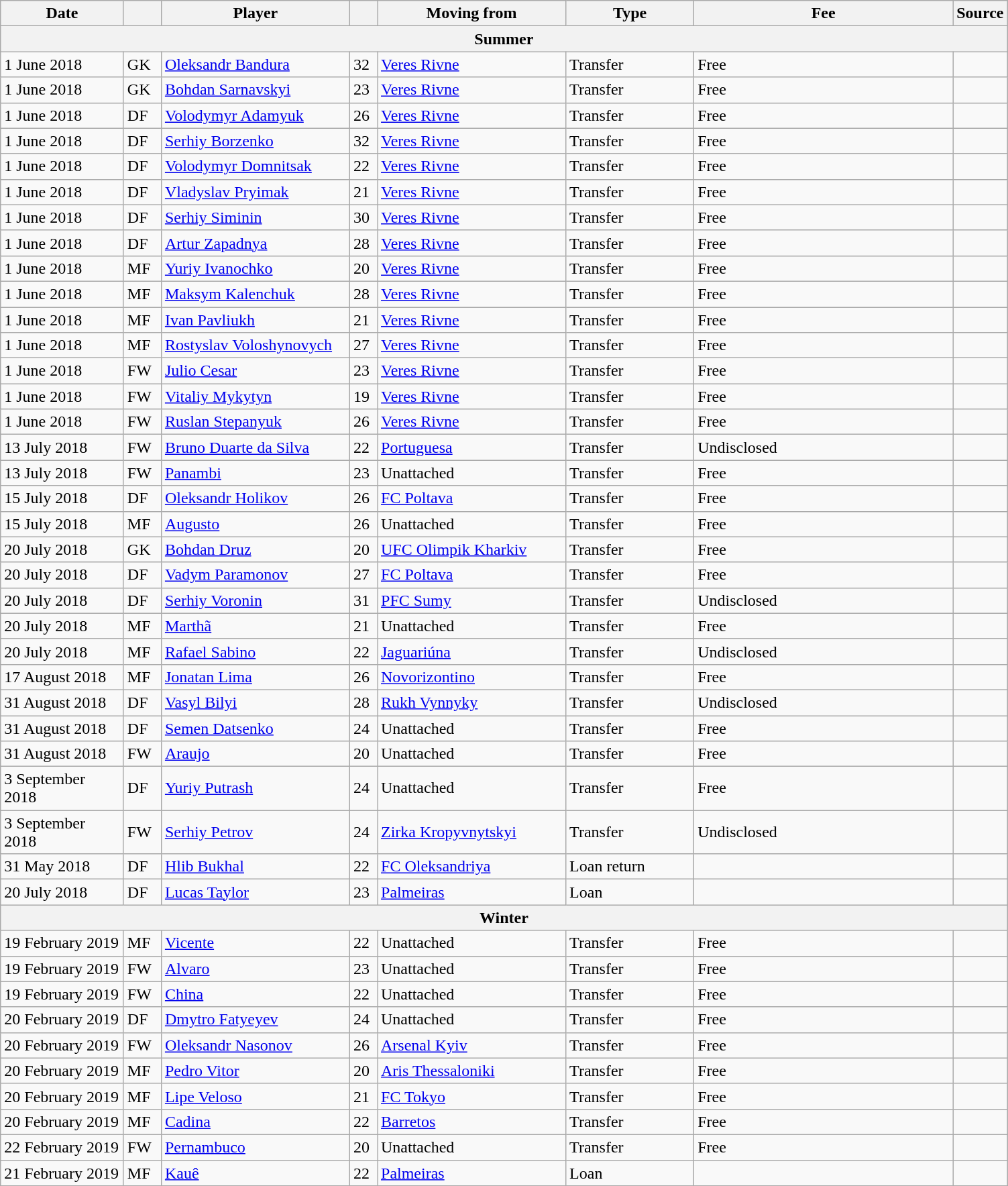<table class="wikitable sortable">
<tr>
<th style="width:115px;">Date</th>
<th style="width:30px;"></th>
<th style="width:180px;">Player</th>
<th style="width:20px;"></th>
<th style="width:180px;">Moving from</th>
<th style="width:120px;" class="unsortable">Type</th>
<th style="width:250px;" class="unsortable">Fee</th>
<th style="width:20px;">Source</th>
</tr>
<tr>
<th colspan=8>Summer</th>
</tr>
<tr>
<td>1 June 2018</td>
<td>GK</td>
<td> <a href='#'>Oleksandr Bandura</a></td>
<td>32</td>
<td> <a href='#'>Veres Rivne</a></td>
<td>Transfer</td>
<td>Free</td>
<td></td>
</tr>
<tr>
<td>1 June 2018</td>
<td>GK</td>
<td> <a href='#'>Bohdan Sarnavskyi</a></td>
<td>23</td>
<td> <a href='#'>Veres Rivne</a></td>
<td>Transfer</td>
<td>Free</td>
<td></td>
</tr>
<tr>
<td>1 June 2018</td>
<td>DF</td>
<td> <a href='#'>Volodymyr Adamyuk</a></td>
<td>26</td>
<td> <a href='#'>Veres Rivne</a></td>
<td>Transfer</td>
<td>Free</td>
<td></td>
</tr>
<tr>
<td>1 June 2018</td>
<td>DF</td>
<td> <a href='#'>Serhiy Borzenko</a></td>
<td>32</td>
<td> <a href='#'>Veres Rivne</a></td>
<td>Transfer</td>
<td>Free</td>
<td></td>
</tr>
<tr>
<td>1 June 2018</td>
<td>DF</td>
<td> <a href='#'>Volodymyr Domnitsak</a></td>
<td>22</td>
<td> <a href='#'>Veres Rivne</a></td>
<td>Transfer</td>
<td>Free</td>
<td></td>
</tr>
<tr>
<td>1 June 2018</td>
<td>DF</td>
<td> <a href='#'>Vladyslav Pryimak</a></td>
<td>21</td>
<td> <a href='#'>Veres Rivne</a></td>
<td>Transfer</td>
<td>Free</td>
<td></td>
</tr>
<tr>
<td>1 June 2018</td>
<td>DF</td>
<td> <a href='#'>Serhiy Siminin</a></td>
<td>30</td>
<td> <a href='#'>Veres Rivne</a></td>
<td>Transfer</td>
<td>Free</td>
<td></td>
</tr>
<tr>
<td>1 June 2018</td>
<td>DF</td>
<td> <a href='#'>Artur Zapadnya</a></td>
<td>28</td>
<td> <a href='#'>Veres Rivne</a></td>
<td>Transfer</td>
<td>Free</td>
<td></td>
</tr>
<tr>
<td>1 June 2018</td>
<td>MF</td>
<td> <a href='#'>Yuriy Ivanochko</a></td>
<td>20</td>
<td> <a href='#'>Veres Rivne</a></td>
<td>Transfer</td>
<td>Free</td>
<td></td>
</tr>
<tr>
<td>1 June 2018</td>
<td>MF</td>
<td> <a href='#'>Maksym Kalenchuk</a></td>
<td>28</td>
<td> <a href='#'>Veres Rivne</a></td>
<td>Transfer</td>
<td>Free</td>
<td></td>
</tr>
<tr>
<td>1 June 2018</td>
<td>MF</td>
<td> <a href='#'>Ivan Pavliukh</a></td>
<td>21</td>
<td> <a href='#'>Veres Rivne</a></td>
<td>Transfer</td>
<td>Free</td>
<td></td>
</tr>
<tr>
<td>1 June 2018</td>
<td>MF</td>
<td> <a href='#'>Rostyslav Voloshynovych</a></td>
<td>27</td>
<td> <a href='#'>Veres Rivne</a></td>
<td>Transfer</td>
<td>Free</td>
<td></td>
</tr>
<tr>
<td>1 June 2018</td>
<td>FW</td>
<td> <a href='#'>Julio Cesar</a></td>
<td>23</td>
<td> <a href='#'>Veres Rivne</a></td>
<td>Transfer</td>
<td>Free</td>
<td></td>
</tr>
<tr>
<td>1 June 2018</td>
<td>FW</td>
<td> <a href='#'>Vitaliy Mykytyn</a></td>
<td>19</td>
<td> <a href='#'>Veres Rivne</a></td>
<td>Transfer</td>
<td>Free</td>
<td></td>
</tr>
<tr>
<td>1 June 2018</td>
<td>FW</td>
<td> <a href='#'>Ruslan Stepanyuk</a></td>
<td>26</td>
<td> <a href='#'>Veres Rivne</a></td>
<td>Transfer</td>
<td>Free</td>
<td></td>
</tr>
<tr>
<td>13 July 2018</td>
<td>FW</td>
<td> <a href='#'>Bruno Duarte da Silva</a></td>
<td>22</td>
<td> <a href='#'>Portuguesa</a></td>
<td>Transfer</td>
<td>Undisclosed</td>
<td></td>
</tr>
<tr>
<td>13 July 2018</td>
<td>FW</td>
<td> <a href='#'>Panambi</a></td>
<td>23</td>
<td>Unattached</td>
<td>Transfer</td>
<td>Free</td>
<td></td>
</tr>
<tr>
<td>15 July 2018</td>
<td>DF</td>
<td> <a href='#'>Oleksandr Holikov</a></td>
<td>26</td>
<td> <a href='#'>FC Poltava</a></td>
<td>Transfer</td>
<td>Free</td>
<td></td>
</tr>
<tr>
<td>15 July 2018</td>
<td>MF</td>
<td> <a href='#'>Augusto</a></td>
<td>26</td>
<td>Unattached</td>
<td>Transfer</td>
<td>Free</td>
<td></td>
</tr>
<tr>
<td>20 July 2018</td>
<td>GK</td>
<td> <a href='#'>Bohdan Druz</a></td>
<td>20</td>
<td> <a href='#'>UFC Olimpik Kharkiv</a></td>
<td>Transfer</td>
<td>Free</td>
<td></td>
</tr>
<tr>
<td>20 July 2018</td>
<td>DF</td>
<td> <a href='#'>Vadym Paramonov</a></td>
<td>27</td>
<td> <a href='#'>FC Poltava</a></td>
<td>Transfer</td>
<td>Free</td>
<td></td>
</tr>
<tr>
<td>20 July 2018</td>
<td>DF</td>
<td> <a href='#'>Serhiy Voronin</a></td>
<td>31</td>
<td> <a href='#'>PFC Sumy</a></td>
<td>Transfer</td>
<td>Undisclosed</td>
<td></td>
</tr>
<tr>
<td>20 July 2018</td>
<td>MF</td>
<td> <a href='#'>Marthã</a></td>
<td>21</td>
<td>Unattached</td>
<td>Transfer</td>
<td>Free</td>
<td></td>
</tr>
<tr>
<td>20 July 2018</td>
<td>MF</td>
<td> <a href='#'>Rafael Sabino</a></td>
<td>22</td>
<td> <a href='#'>Jaguariúna</a></td>
<td>Transfer</td>
<td>Undisclosed</td>
<td></td>
</tr>
<tr>
<td>17 August 2018</td>
<td>MF</td>
<td> <a href='#'>Jonatan Lima</a></td>
<td>26</td>
<td> <a href='#'>Novorizontino</a></td>
<td>Transfer</td>
<td>Free</td>
<td></td>
</tr>
<tr>
<td>31 August 2018</td>
<td>DF</td>
<td> <a href='#'>Vasyl Bilyi</a></td>
<td>28</td>
<td> <a href='#'>Rukh Vynnyky</a></td>
<td>Transfer</td>
<td>Undisclosed</td>
<td></td>
</tr>
<tr>
<td>31 August 2018</td>
<td>DF</td>
<td> <a href='#'>Semen Datsenko</a></td>
<td>24</td>
<td>Unattached</td>
<td>Transfer</td>
<td>Free</td>
<td></td>
</tr>
<tr>
<td>31 August 2018</td>
<td>FW</td>
<td> <a href='#'>Araujo</a></td>
<td>20</td>
<td>Unattached</td>
<td>Transfer</td>
<td>Free</td>
<td></td>
</tr>
<tr>
<td>3 September 2018</td>
<td>DF</td>
<td> <a href='#'>Yuriy Putrash</a></td>
<td>24</td>
<td>Unattached</td>
<td>Transfer</td>
<td>Free</td>
<td></td>
</tr>
<tr>
<td>3 September 2018</td>
<td>FW</td>
<td> <a href='#'>Serhiy Petrov</a></td>
<td>24</td>
<td> <a href='#'>Zirka Kropyvnytskyi</a></td>
<td>Transfer</td>
<td>Undisclosed</td>
<td></td>
</tr>
<tr>
<td>31 May 2018</td>
<td>DF</td>
<td> <a href='#'>Hlib Bukhal</a></td>
<td>22</td>
<td> <a href='#'>FC Oleksandriya</a></td>
<td>Loan return</td>
<td></td>
<td></td>
</tr>
<tr>
<td>20 July 2018</td>
<td>DF</td>
<td> <a href='#'>Lucas Taylor</a></td>
<td>23</td>
<td> <a href='#'>Palmeiras</a></td>
<td>Loan</td>
<td></td>
<td></td>
</tr>
<tr>
<th colspan=8>Winter</th>
</tr>
<tr>
<td>19 February 2019</td>
<td>MF</td>
<td> <a href='#'>Vicente</a></td>
<td>22</td>
<td>Unattached</td>
<td>Transfer</td>
<td>Free</td>
<td></td>
</tr>
<tr>
<td>19 February 2019</td>
<td>FW</td>
<td> <a href='#'>Alvaro</a></td>
<td>23</td>
<td>Unattached</td>
<td>Transfer</td>
<td>Free</td>
<td></td>
</tr>
<tr>
<td>19 February 2019</td>
<td>FW</td>
<td> <a href='#'>China</a></td>
<td>22</td>
<td>Unattached</td>
<td>Transfer</td>
<td>Free</td>
<td></td>
</tr>
<tr>
<td>20 February 2019</td>
<td>DF</td>
<td> <a href='#'>Dmytro Fatyeyev</a></td>
<td>24</td>
<td>Unattached</td>
<td>Transfer</td>
<td>Free</td>
<td></td>
</tr>
<tr>
<td>20 February 2019</td>
<td>FW</td>
<td> <a href='#'>Oleksandr Nasonov</a></td>
<td>26</td>
<td> <a href='#'>Arsenal Kyiv</a></td>
<td>Transfer</td>
<td>Free</td>
<td></td>
</tr>
<tr>
<td>20 February 2019</td>
<td>MF</td>
<td> <a href='#'>Pedro Vitor</a></td>
<td>20</td>
<td> <a href='#'>Aris Thessaloniki</a></td>
<td>Transfer</td>
<td>Free</td>
<td></td>
</tr>
<tr>
<td>20 February 2019</td>
<td>MF</td>
<td> <a href='#'>Lipe Veloso</a></td>
<td>21</td>
<td> <a href='#'>FC Tokyo</a></td>
<td>Transfer</td>
<td>Free</td>
<td></td>
</tr>
<tr>
<td>20 February 2019</td>
<td>MF</td>
<td> <a href='#'>Cadina</a></td>
<td>22</td>
<td> <a href='#'>Barretos</a></td>
<td>Transfer</td>
<td>Free</td>
<td></td>
</tr>
<tr>
<td>22 February 2019</td>
<td>FW</td>
<td> <a href='#'>Pernambuco</a></td>
<td>20</td>
<td>Unattached</td>
<td>Transfer</td>
<td>Free</td>
<td></td>
</tr>
<tr>
<td>21 February 2019</td>
<td>MF</td>
<td> <a href='#'>Kauê</a></td>
<td>22</td>
<td> <a href='#'>Palmeiras</a></td>
<td>Loan</td>
<td></td>
<td></td>
</tr>
<tr>
</tr>
</table>
